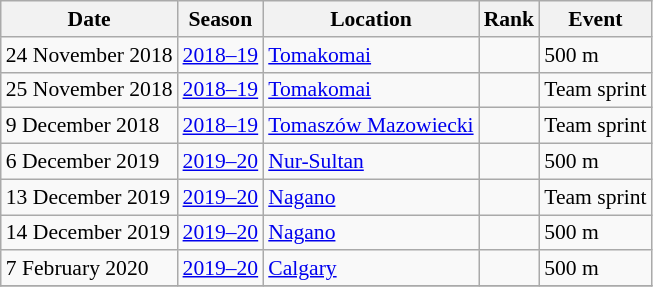<table class="wikitable sortable" style="font-size:90%" style="text-align:center">
<tr>
<th>Date</th>
<th>Season</th>
<th>Location</th>
<th>Rank</th>
<th>Event</th>
</tr>
<tr>
<td>24 November 2018</td>
<td><a href='#'>2018–19</a></td>
<td><a href='#'>Tomakomai</a></td>
<td></td>
<td>500 m</td>
</tr>
<tr>
<td>25 November 2018</td>
<td><a href='#'>2018–19</a></td>
<td><a href='#'>Tomakomai</a></td>
<td></td>
<td>Team sprint</td>
</tr>
<tr>
<td>9 December 2018</td>
<td><a href='#'>2018–19</a></td>
<td><a href='#'>Tomaszów Mazowiecki</a></td>
<td></td>
<td>Team sprint</td>
</tr>
<tr>
<td>6 December 2019</td>
<td><a href='#'>2019–20</a></td>
<td><a href='#'>Nur-Sultan</a></td>
<td></td>
<td>500 m</td>
</tr>
<tr>
<td>13 December 2019</td>
<td><a href='#'>2019–20</a></td>
<td><a href='#'>Nagano</a></td>
<td></td>
<td>Team sprint</td>
</tr>
<tr>
<td>14 December 2019</td>
<td><a href='#'>2019–20</a></td>
<td><a href='#'>Nagano</a></td>
<td></td>
<td>500 m</td>
</tr>
<tr>
<td>7 February 2020</td>
<td><a href='#'>2019–20</a></td>
<td><a href='#'>Calgary</a></td>
<td></td>
<td>500 m</td>
</tr>
<tr>
</tr>
</table>
